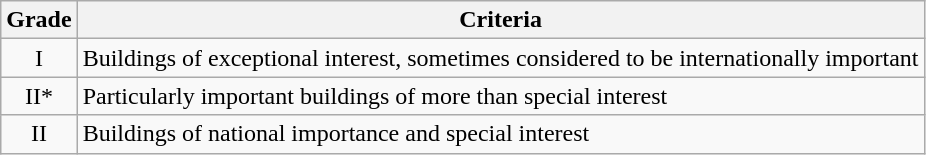<table class="wikitable">
<tr>
<th>Grade</th>
<th>Criteria</th>
</tr>
<tr>
<td align="center" >I</td>
<td>Buildings of exceptional interest, sometimes considered to be internationally important</td>
</tr>
<tr>
<td align="center" >II*</td>
<td>Particularly important buildings of more than special interest</td>
</tr>
<tr>
<td align="center" >II</td>
<td>Buildings of national importance and special interest</td>
</tr>
</table>
